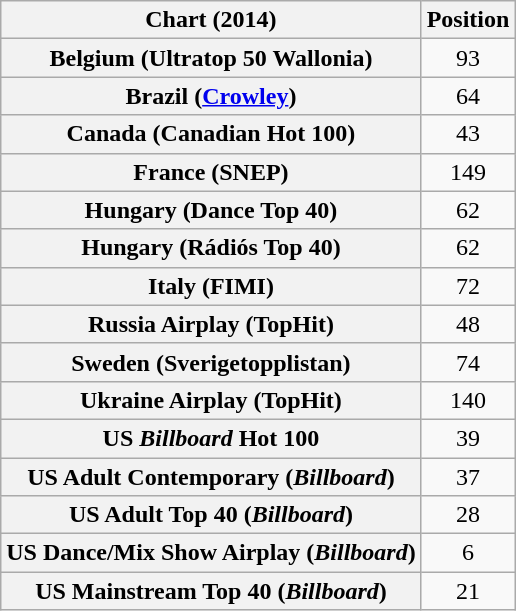<table class="wikitable sortable plainrowheaders" style="text-align:center">
<tr>
<th scope="col">Chart (2014)</th>
<th scope="col">Position</th>
</tr>
<tr>
<th scope="row">Belgium (Ultratop 50 Wallonia)</th>
<td>93</td>
</tr>
<tr>
<th scope="row">Brazil (<a href='#'>Crowley</a>)</th>
<td>64</td>
</tr>
<tr>
<th scope="row">Canada (Canadian Hot 100)</th>
<td>43</td>
</tr>
<tr>
<th scope="row">France (SNEP)</th>
<td>149</td>
</tr>
<tr>
<th scope="row">Hungary (Dance Top 40)</th>
<td>62</td>
</tr>
<tr>
<th scope="row">Hungary (Rádiós Top 40)</th>
<td>62</td>
</tr>
<tr>
<th scope="row">Italy (FIMI)</th>
<td>72</td>
</tr>
<tr>
<th scope="row">Russia Airplay (TopHit)</th>
<td>48</td>
</tr>
<tr>
<th scope="row">Sweden (Sverigetopplistan)</th>
<td>74</td>
</tr>
<tr>
<th scope="row">Ukraine Airplay (TopHit)</th>
<td>140</td>
</tr>
<tr>
<th scope="row">US <em>Billboard</em> Hot 100</th>
<td>39</td>
</tr>
<tr>
<th scope="row">US Adult Contemporary (<em>Billboard</em>)</th>
<td>37</td>
</tr>
<tr>
<th scope="row">US Adult Top 40 (<em>Billboard</em>)</th>
<td>28</td>
</tr>
<tr>
<th scope="row">US Dance/Mix Show Airplay (<em>Billboard</em>)</th>
<td>6</td>
</tr>
<tr>
<th scope="row">US Mainstream Top 40 (<em>Billboard</em>)</th>
<td>21</td>
</tr>
</table>
